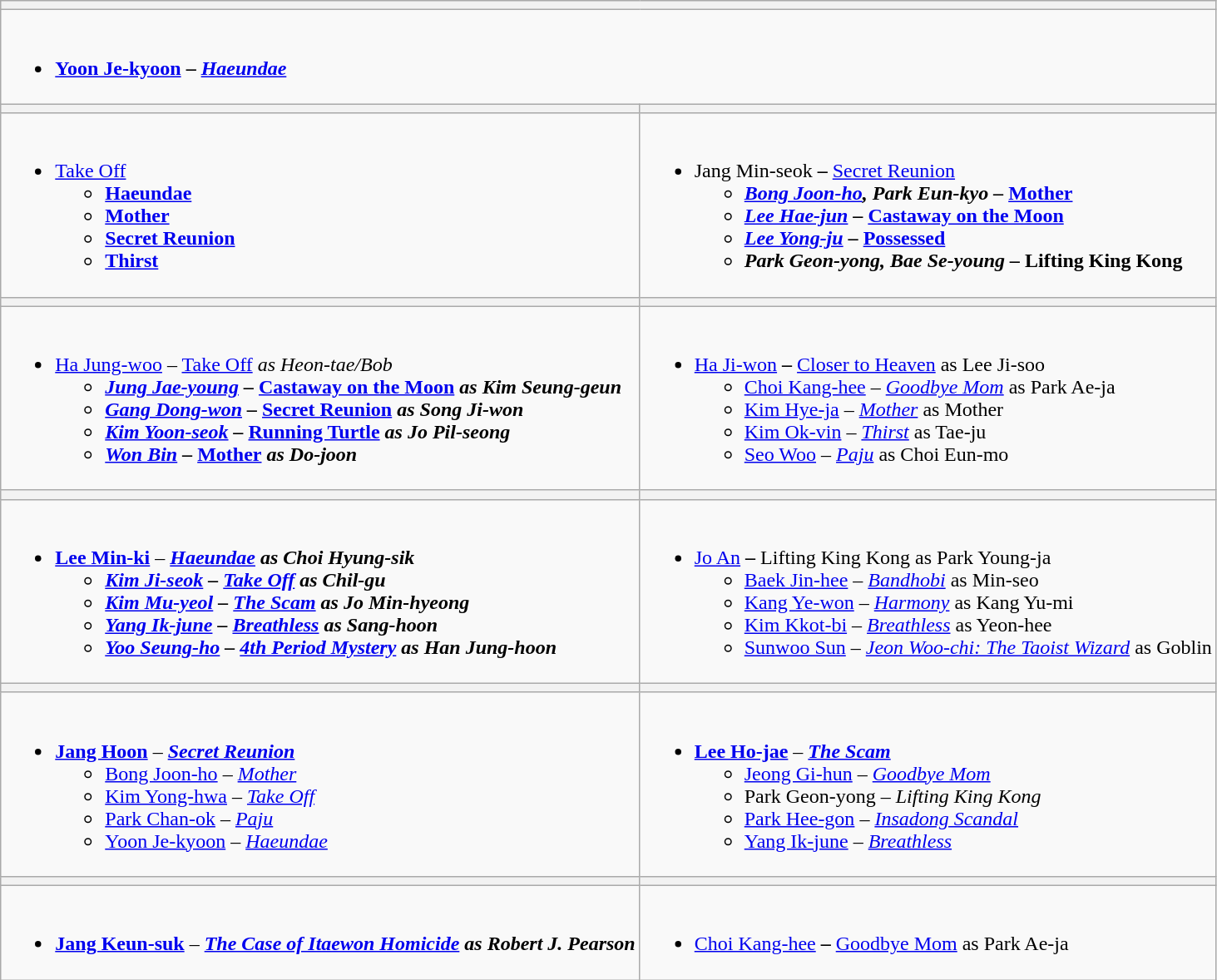<table class=wikitable style="width="100%">
<tr>
<th colspan="2"></th>
</tr>
<tr>
<td valign="top" colspan="2"><br><ul><li><strong><a href='#'>Yoon Je-kyoon</a> – <em><a href='#'>Haeundae</a><strong><em></li></ul></td>
</tr>
<tr>
<th style="width="50%"></th>
<th style="width="50%"></th>
</tr>
<tr>
<td valign="top"><br><ul><li></em></strong><a href='#'>Take Off</a><strong><em><ul><li></em><a href='#'>Haeundae</a><em></li><li></em><a href='#'>Mother</a><em></li><li></em><a href='#'>Secret Reunion</a><em></li><li></em><a href='#'>Thirst</a><em></li></ul></li></ul></td>
<td valign="top"><br><ul><li></strong>Jang Min-seok<strong> – </em></strong><a href='#'>Secret Reunion</a><strong><em><ul><li><a href='#'>Bong Joon-ho</a>, Park Eun-kyo – </em><a href='#'>Mother</a><em></li><li><a href='#'>Lee Hae-jun</a> – </em><a href='#'>Castaway on the Moon</a><em></li><li><a href='#'>Lee Yong-ju</a> – </em><a href='#'>Possessed</a><em></li><li>Park Geon-yong, Bae Se-young – </em>Lifting King Kong<em></li></ul></li></ul></td>
</tr>
<tr>
<th></th>
<th></th>
</tr>
<tr>
<td valign="top"><br><ul><li></strong><a href='#'>Ha Jung-woo</a> – </em><a href='#'>Take Off</a><em> as Heon-tae/Bob<strong><ul><li><a href='#'>Jung Jae-young</a> – </em><a href='#'>Castaway on the Moon</a><em> as Kim Seung-geun</li><li><a href='#'>Gang Dong-won</a> – </em><a href='#'>Secret Reunion</a><em> as Song Ji-won</li><li><a href='#'>Kim Yoon-seok</a> – </em><a href='#'>Running Turtle</a><em> as Jo Pil-seong</li><li><a href='#'>Won Bin</a> – </em><a href='#'>Mother</a><em> as Do-joon</li></ul></li></ul></td>
<td valign="top"><br><ul><li></strong><a href='#'>Ha Ji-won</a><strong> – </em></strong><a href='#'>Closer to Heaven</a></em> as Lee Ji-soo</strong><ul><li><a href='#'>Choi Kang-hee</a> – <em><a href='#'>Goodbye Mom</a></em> as Park Ae-ja</li><li><a href='#'>Kim Hye-ja</a> – <em><a href='#'>Mother</a></em> as Mother</li><li><a href='#'>Kim Ok-vin</a> – <em><a href='#'>Thirst</a></em> as Tae-ju</li><li><a href='#'>Seo Woo</a> – <em><a href='#'>Paju</a></em> as Choi Eun-mo</li></ul></li></ul></td>
</tr>
<tr>
<th></th>
<th></th>
</tr>
<tr>
<td valign="top"><br><ul><li><strong><a href='#'>Lee Min-ki</a></strong> – <strong><em><a href='#'>Haeundae</a><em> as Choi Hyung-sik<strong><ul><li><a href='#'>Kim Ji-seok</a> – </em><a href='#'>Take Off</a><em> as Chil-gu</li><li><a href='#'>Kim Mu-yeol</a> – </em><a href='#'>The Scam</a><em> as Jo Min-hyeong</li><li><a href='#'>Yang Ik-june</a> – </em><a href='#'>Breathless</a><em> as Sang-hoon</li><li><a href='#'>Yoo Seung-ho</a> – </em><a href='#'>4th Period Mystery</a><em> as Han Jung-hoon</li></ul></li></ul></td>
<td valign="top"><br><ul><li></strong><a href='#'>Jo An</a><strong> – </em></strong>Lifting King Kong</em> as Park Young-ja</strong><ul><li><a href='#'>Baek Jin-hee</a> – <em><a href='#'>Bandhobi</a></em> as Min-seo</li><li><a href='#'>Kang Ye-won</a> – <em><a href='#'>Harmony</a></em> as Kang Yu-mi</li><li><a href='#'>Kim Kkot-bi</a> – <em><a href='#'>Breathless</a></em> as Yeon-hee</li><li><a href='#'>Sunwoo Sun</a> – <em><a href='#'>Jeon Woo-chi: The Taoist Wizard</a></em> as Goblin</li></ul></li></ul></td>
</tr>
<tr>
<th></th>
<th></th>
</tr>
<tr>
<td valign="top"><br><ul><li><strong><a href='#'>Jang Hoon</a></strong> – <strong><em><a href='#'>Secret Reunion</a></em></strong><ul><li><a href='#'>Bong Joon-ho</a> – <em><a href='#'>Mother</a></em></li><li><a href='#'>Kim Yong-hwa</a> – <em><a href='#'>Take Off</a></em></li><li><a href='#'>Park Chan-ok</a> – <em><a href='#'>Paju</a></em></li><li><a href='#'>Yoon Je-kyoon</a> – <em><a href='#'>Haeundae</a></em></li></ul></li></ul></td>
<td valign="top"><br><ul><li><strong><a href='#'>Lee Ho-jae</a></strong> – <strong><em><a href='#'>The Scam</a></em></strong><ul><li><a href='#'>Jeong Gi-hun</a> – <em><a href='#'>Goodbye Mom</a></em></li><li>Park Geon-yong – <em>Lifting King Kong</em></li><li><a href='#'>Park Hee-gon</a> – <em><a href='#'>Insadong Scandal</a></em></li><li><a href='#'>Yang Ik-june</a> – <em><a href='#'>Breathless</a></em></li></ul></li></ul></td>
</tr>
<tr>
<th></th>
<th></th>
</tr>
<tr>
<td valign="top"><br><ul><li><strong><a href='#'>Jang Keun-suk</a></strong> – <strong><em><a href='#'>The Case of Itaewon Homicide</a><em> as Robert J. Pearson<strong></li></ul></td>
<td valign="top"><br><ul><li></strong><a href='#'>Choi Kang-hee</a><strong> – </em></strong><a href='#'>Goodbye Mom</a></em> as Park Ae-ja</strong></li></ul></td>
</tr>
</table>
